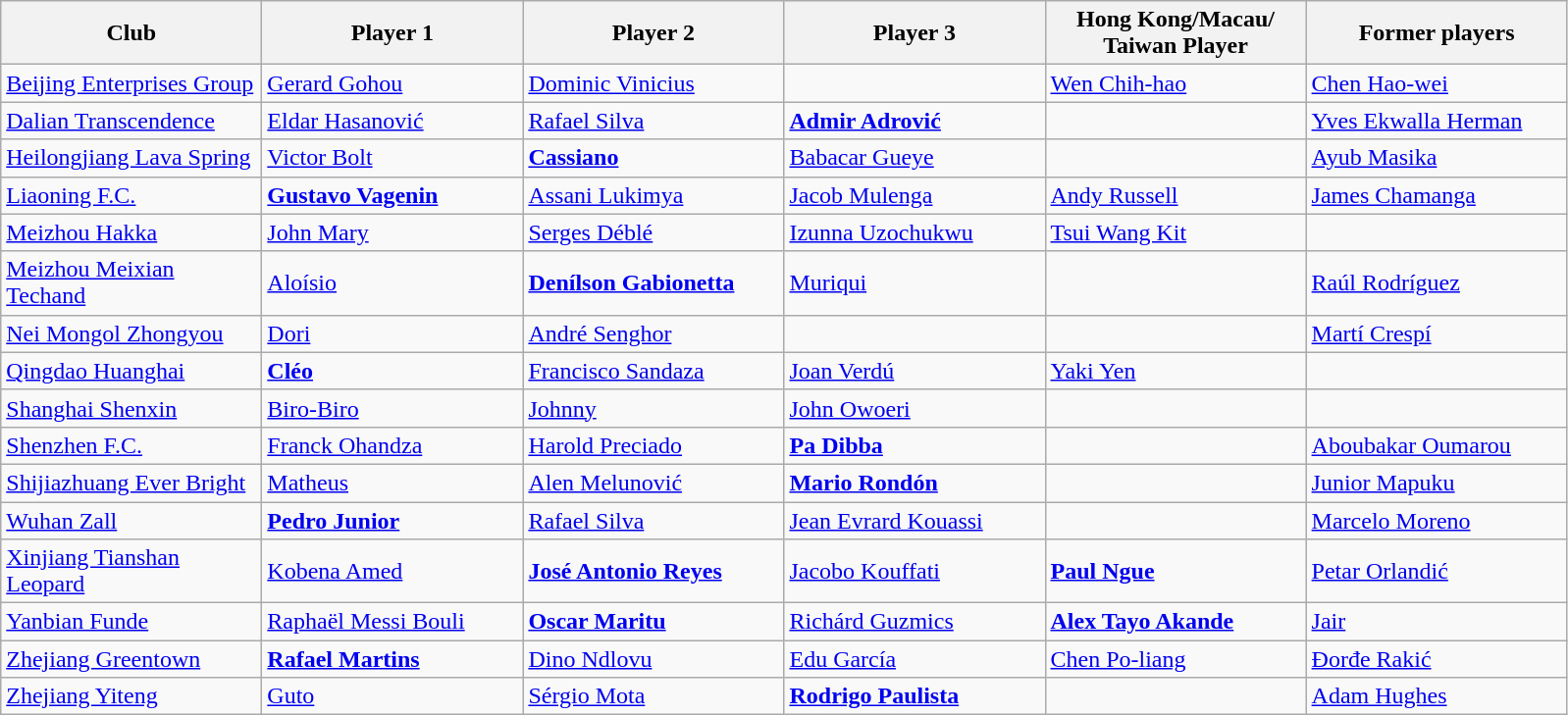<table class="sortable wikitable" border="1">
<tr>
<th width="170">Club</th>
<th width="170">Player 1</th>
<th width="170">Player 2</th>
<th width="170">Player 3</th>
<th width="170">Hong Kong/Macau/<br>Taiwan Player </th>
<th width="170">Former players </th>
</tr>
<tr>
<td><a href='#'>Beijing Enterprises Group</a></td>
<td> <a href='#'>Gerard Gohou</a></td>
<td> <a href='#'>Dominic Vinicius</a></td>
<td></td>
<td> <a href='#'>Wen Chih-hao</a></td>
<td> <a href='#'>Chen Hao-wei</a></td>
</tr>
<tr>
<td><a href='#'>Dalian Transcendence</a></td>
<td> <a href='#'>Eldar Hasanović</a></td>
<td> <a href='#'>Rafael Silva</a></td>
<td> <strong><a href='#'>Admir Adrović</a></strong></td>
<td></td>
<td> <a href='#'>Yves Ekwalla Herman</a></td>
</tr>
<tr>
<td><a href='#'>Heilongjiang Lava Spring</a></td>
<td> <a href='#'>Victor Bolt</a></td>
<td> <strong><a href='#'>Cassiano</a></strong></td>
<td> <a href='#'>Babacar Gueye</a></td>
<td></td>
<td> <a href='#'>Ayub Masika</a></td>
</tr>
<tr>
<td><a href='#'>Liaoning F.C.</a></td>
<td> <strong><a href='#'>Gustavo Vagenin</a></strong></td>
<td> <a href='#'>Assani Lukimya</a></td>
<td> <a href='#'>Jacob Mulenga</a></td>
<td> <a href='#'>Andy Russell</a></td>
<td> <a href='#'>James Chamanga</a></td>
</tr>
<tr>
<td><a href='#'>Meizhou Hakka</a></td>
<td> <a href='#'>John Mary</a></td>
<td> <a href='#'>Serges Déblé</a></td>
<td> <a href='#'>Izunna Uzochukwu</a></td>
<td> <a href='#'>Tsui Wang Kit</a></td>
<td></td>
</tr>
<tr>
<td><a href='#'>Meizhou Meixian Techand</a></td>
<td> <a href='#'>Aloísio</a></td>
<td> <strong><a href='#'>Denílson Gabionetta</a></strong></td>
<td> <a href='#'>Muriqui</a></td>
<td></td>
<td> <a href='#'>Raúl Rodríguez</a></td>
</tr>
<tr>
<td><a href='#'>Nei Mongol Zhongyou</a></td>
<td> <a href='#'>Dori</a></td>
<td> <a href='#'>André Senghor</a></td>
<td></td>
<td></td>
<td> <a href='#'>Martí Crespí</a></td>
</tr>
<tr>
<td><a href='#'>Qingdao Huanghai</a></td>
<td> <strong><a href='#'>Cléo</a></strong></td>
<td> <a href='#'>Francisco Sandaza</a></td>
<td> <a href='#'>Joan Verdú</a></td>
<td> <a href='#'>Yaki Yen</a></td>
<td></td>
</tr>
<tr>
<td><a href='#'>Shanghai Shenxin</a></td>
<td> <a href='#'>Biro-Biro</a></td>
<td> <a href='#'>Johnny</a></td>
<td> <a href='#'>John Owoeri</a></td>
<td></td>
<td></td>
</tr>
<tr>
<td><a href='#'>Shenzhen F.C.</a></td>
<td> <a href='#'>Franck Ohandza</a></td>
<td> <a href='#'>Harold Preciado</a></td>
<td> <strong><a href='#'>Pa Dibba</a></strong></td>
<td></td>
<td> <a href='#'>Aboubakar Oumarou</a></td>
</tr>
<tr>
<td><a href='#'>Shijiazhuang Ever Bright</a></td>
<td> <a href='#'>Matheus</a></td>
<td> <a href='#'>Alen Melunović</a></td>
<td> <strong><a href='#'>Mario Rondón</a></strong></td>
<td></td>
<td> <a href='#'>Junior Mapuku</a></td>
</tr>
<tr>
<td><a href='#'>Wuhan Zall</a></td>
<td> <strong><a href='#'>Pedro Junior</a></strong></td>
<td> <a href='#'>Rafael Silva</a></td>
<td> <a href='#'>Jean Evrard Kouassi</a></td>
<td></td>
<td> <a href='#'>Marcelo Moreno</a></td>
</tr>
<tr>
<td><a href='#'>Xinjiang Tianshan Leopard</a></td>
<td> <a href='#'>Kobena Amed</a></td>
<td> <strong><a href='#'>José Antonio Reyes</a></strong></td>
<td> <a href='#'>Jacobo Kouffati</a></td>
<td> <strong><a href='#'>Paul Ngue</a></strong></td>
<td> <a href='#'>Petar Orlandić</a></td>
</tr>
<tr>
<td><a href='#'>Yanbian Funde</a></td>
<td> <a href='#'>Raphaël Messi Bouli</a></td>
<td> <strong><a href='#'>Oscar Maritu</a></strong></td>
<td> <a href='#'>Richárd Guzmics</a></td>
<td> <strong><a href='#'>Alex Tayo Akande</a></strong></td>
<td> <a href='#'>Jair</a></td>
</tr>
<tr>
<td><a href='#'>Zhejiang Greentown</a></td>
<td> <strong><a href='#'>Rafael Martins</a></strong></td>
<td> <a href='#'>Dino Ndlovu</a></td>
<td> <a href='#'>Edu García</a></td>
<td> <a href='#'>Chen Po-liang</a></td>
<td> <a href='#'>Đorđe Rakić</a></td>
</tr>
<tr>
<td><a href='#'>Zhejiang Yiteng</a></td>
<td> <a href='#'>Guto</a></td>
<td> <a href='#'>Sérgio Mota</a></td>
<td> <strong><a href='#'>Rodrigo Paulista</a></strong></td>
<td></td>
<td> <a href='#'>Adam Hughes</a></td>
</tr>
</table>
